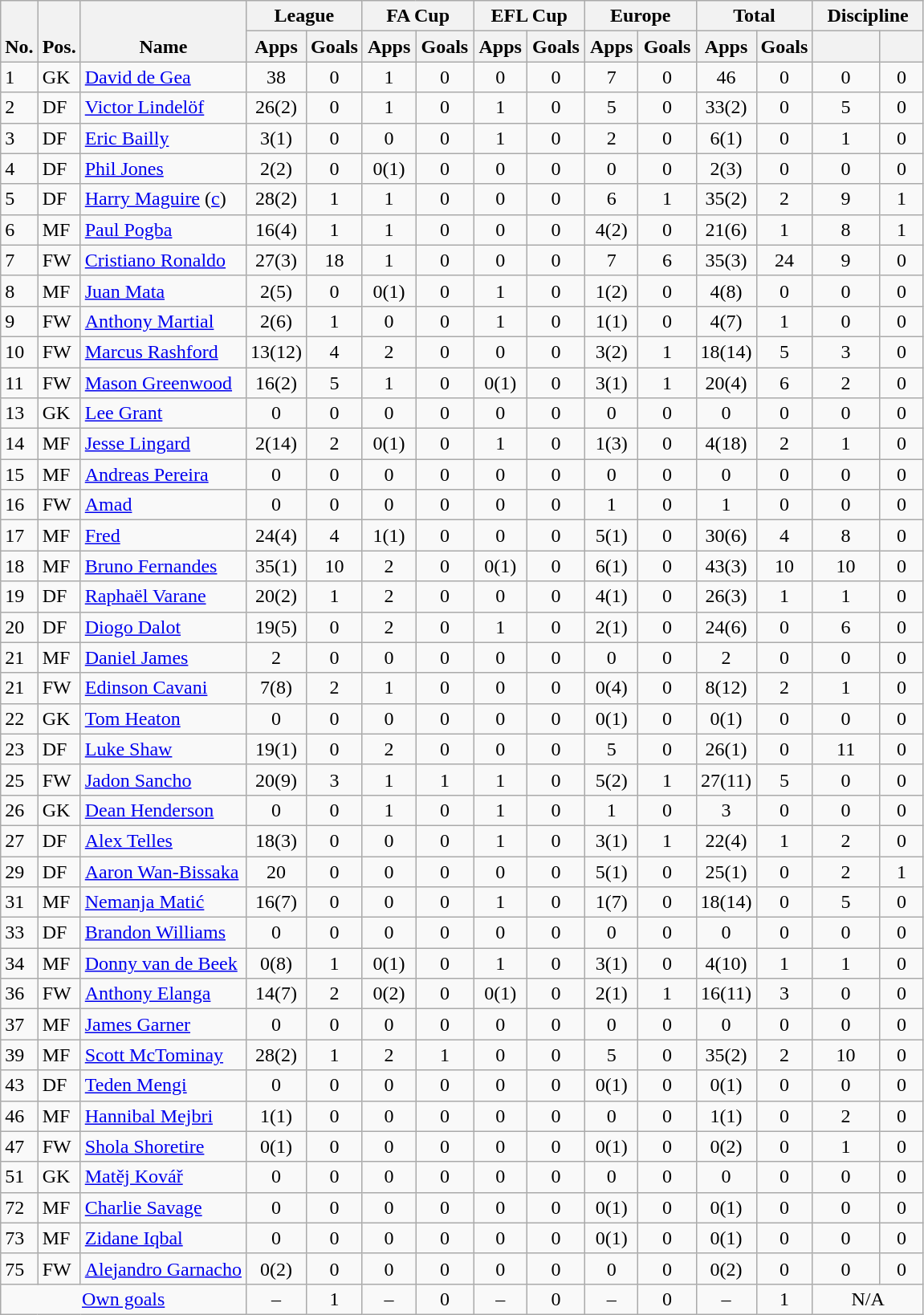<table class="wikitable" style="text-align:center">
<tr>
<th rowspan="2" valign="bottom">No.</th>
<th rowspan="2" valign="bottom">Pos.</th>
<th rowspan="2" valign="bottom">Name</th>
<th colspan="2" width="85">League</th>
<th colspan="2" width="85">FA Cup</th>
<th colspan="2" width="85">EFL Cup</th>
<th colspan="2" width="85">Europe</th>
<th colspan="2" width="85">Total</th>
<th colspan="2" width="85">Discipline</th>
</tr>
<tr>
<th>Apps</th>
<th>Goals</th>
<th>Apps</th>
<th>Goals</th>
<th>Apps</th>
<th>Goals</th>
<th>Apps</th>
<th>Goals</th>
<th>Apps</th>
<th>Goals</th>
<th></th>
<th></th>
</tr>
<tr>
<td align="left">1</td>
<td align="left">GK</td>
<td align="left"> <a href='#'>David de Gea</a></td>
<td>38</td>
<td>0</td>
<td>1</td>
<td>0</td>
<td>0</td>
<td>0</td>
<td>7</td>
<td>0</td>
<td>46</td>
<td>0</td>
<td>0</td>
<td>0</td>
</tr>
<tr>
<td align="left">2</td>
<td align="left">DF</td>
<td align="left"> <a href='#'>Victor Lindelöf</a></td>
<td>26(2)</td>
<td>0</td>
<td>1</td>
<td>0</td>
<td>1</td>
<td>0</td>
<td>5</td>
<td>0</td>
<td>33(2)</td>
<td>0</td>
<td>5</td>
<td>0</td>
</tr>
<tr>
<td align="left">3</td>
<td align="left">DF</td>
<td align="left"> <a href='#'>Eric Bailly</a></td>
<td>3(1)</td>
<td>0</td>
<td>0</td>
<td>0</td>
<td>1</td>
<td>0</td>
<td>2</td>
<td>0</td>
<td>6(1)</td>
<td>0</td>
<td>1</td>
<td>0</td>
</tr>
<tr>
<td align="left">4</td>
<td align="left">DF</td>
<td align="left"> <a href='#'>Phil Jones</a></td>
<td>2(2)</td>
<td>0</td>
<td>0(1)</td>
<td>0</td>
<td>0</td>
<td>0</td>
<td>0</td>
<td>0</td>
<td>2(3)</td>
<td>0</td>
<td>0</td>
<td>0</td>
</tr>
<tr>
<td align="left">5</td>
<td align="left">DF</td>
<td align="left"> <a href='#'>Harry Maguire</a> (<a href='#'>c</a>)</td>
<td>28(2)</td>
<td>1</td>
<td>1</td>
<td>0</td>
<td>0</td>
<td>0</td>
<td>6</td>
<td>1</td>
<td>35(2)</td>
<td>2</td>
<td>9</td>
<td>1</td>
</tr>
<tr>
<td align="left">6</td>
<td align="left">MF</td>
<td align="left"> <a href='#'>Paul Pogba</a></td>
<td>16(4)</td>
<td>1</td>
<td>1</td>
<td>0</td>
<td>0</td>
<td>0</td>
<td>4(2)</td>
<td>0</td>
<td>21(6)</td>
<td>1</td>
<td>8</td>
<td>1</td>
</tr>
<tr>
<td align="left">7</td>
<td align="left">FW</td>
<td align="left"> <a href='#'>Cristiano Ronaldo</a></td>
<td>27(3)</td>
<td>18</td>
<td>1</td>
<td>0</td>
<td>0</td>
<td>0</td>
<td>7</td>
<td>6</td>
<td>35(3)</td>
<td>24</td>
<td>9</td>
<td>0</td>
</tr>
<tr>
<td align="left">8</td>
<td align="left">MF</td>
<td align="left"> <a href='#'>Juan Mata</a></td>
<td>2(5)</td>
<td>0</td>
<td>0(1)</td>
<td>0</td>
<td>1</td>
<td>0</td>
<td>1(2)</td>
<td>0</td>
<td>4(8)</td>
<td>0</td>
<td>0</td>
<td>0</td>
</tr>
<tr>
<td align="left">9</td>
<td align="left">FW</td>
<td align="left"> <a href='#'>Anthony Martial</a></td>
<td>2(6)</td>
<td>1</td>
<td>0</td>
<td>0</td>
<td>1</td>
<td>0</td>
<td>1(1)</td>
<td>0</td>
<td>4(7)</td>
<td>1</td>
<td>0</td>
<td>0</td>
</tr>
<tr>
<td align="left">10</td>
<td align="left">FW</td>
<td align="left"> <a href='#'>Marcus Rashford</a></td>
<td>13(12)</td>
<td>4</td>
<td>2</td>
<td>0</td>
<td>0</td>
<td>0</td>
<td>3(2)</td>
<td>1</td>
<td>18(14)</td>
<td>5</td>
<td>3</td>
<td>0</td>
</tr>
<tr>
<td align="left">11</td>
<td align="left">FW</td>
<td align="left"> <a href='#'>Mason Greenwood</a></td>
<td>16(2)</td>
<td>5</td>
<td>1</td>
<td>0</td>
<td>0(1)</td>
<td>0</td>
<td>3(1)</td>
<td>1</td>
<td>20(4)</td>
<td>6</td>
<td>2</td>
<td>0</td>
</tr>
<tr>
<td align="left">13</td>
<td align="left">GK</td>
<td align="left"> <a href='#'>Lee Grant</a></td>
<td>0</td>
<td>0</td>
<td>0</td>
<td>0</td>
<td>0</td>
<td>0</td>
<td>0</td>
<td>0</td>
<td>0</td>
<td>0</td>
<td>0</td>
<td>0</td>
</tr>
<tr>
<td align="left">14</td>
<td align="left">MF</td>
<td align="left"> <a href='#'>Jesse Lingard</a></td>
<td>2(14)</td>
<td>2</td>
<td>0(1)</td>
<td>0</td>
<td>1</td>
<td>0</td>
<td>1(3)</td>
<td>0</td>
<td>4(18)</td>
<td>2</td>
<td>1</td>
<td>0</td>
</tr>
<tr>
<td align="left">15</td>
<td align="left">MF</td>
<td align="left"> <a href='#'>Andreas Pereira</a></td>
<td>0</td>
<td>0</td>
<td>0</td>
<td>0</td>
<td>0</td>
<td>0</td>
<td>0</td>
<td>0</td>
<td>0</td>
<td>0</td>
<td>0</td>
<td>0</td>
</tr>
<tr>
<td align="left">16</td>
<td align="left">FW</td>
<td align="left"> <a href='#'>Amad</a></td>
<td>0</td>
<td>0</td>
<td>0</td>
<td>0</td>
<td>0</td>
<td>0</td>
<td>1</td>
<td>0</td>
<td>1</td>
<td>0</td>
<td>0</td>
<td>0</td>
</tr>
<tr>
<td align="left">17</td>
<td align="left">MF</td>
<td align="left"> <a href='#'>Fred</a></td>
<td>24(4)</td>
<td>4</td>
<td>1(1)</td>
<td>0</td>
<td>0</td>
<td>0</td>
<td>5(1)</td>
<td>0</td>
<td>30(6)</td>
<td>4</td>
<td>8</td>
<td>0</td>
</tr>
<tr>
<td align="left">18</td>
<td align="left">MF</td>
<td align="left"> <a href='#'>Bruno Fernandes</a></td>
<td>35(1)</td>
<td>10</td>
<td>2</td>
<td>0</td>
<td>0(1)</td>
<td>0</td>
<td>6(1)</td>
<td>0</td>
<td>43(3)</td>
<td>10</td>
<td>10</td>
<td>0</td>
</tr>
<tr>
<td align="left">19</td>
<td align="left">DF</td>
<td align="left"> <a href='#'>Raphaël Varane</a></td>
<td>20(2)</td>
<td>1</td>
<td>2</td>
<td>0</td>
<td>0</td>
<td>0</td>
<td>4(1)</td>
<td>0</td>
<td>26(3)</td>
<td>1</td>
<td>1</td>
<td>0</td>
</tr>
<tr>
<td align="left">20</td>
<td align="left">DF</td>
<td align="left"> <a href='#'>Diogo Dalot</a></td>
<td>19(5)</td>
<td>0</td>
<td>2</td>
<td>0</td>
<td>1</td>
<td>0</td>
<td>2(1)</td>
<td>0</td>
<td>24(6)</td>
<td>0</td>
<td>6</td>
<td>0</td>
</tr>
<tr>
<td align="left">21</td>
<td align="left">MF</td>
<td align="left"> <a href='#'>Daniel James</a></td>
<td>2</td>
<td>0</td>
<td>0</td>
<td>0</td>
<td>0</td>
<td>0</td>
<td>0</td>
<td>0</td>
<td>2</td>
<td>0</td>
<td>0</td>
<td>0</td>
</tr>
<tr>
<td align="left">21</td>
<td align="left">FW</td>
<td align="left"> <a href='#'>Edinson Cavani</a></td>
<td>7(8)</td>
<td>2</td>
<td>1</td>
<td>0</td>
<td>0</td>
<td>0</td>
<td>0(4)</td>
<td>0</td>
<td>8(12)</td>
<td>2</td>
<td>1</td>
<td>0</td>
</tr>
<tr>
<td align="left">22</td>
<td align="left">GK</td>
<td align="left"> <a href='#'>Tom Heaton</a></td>
<td>0</td>
<td>0</td>
<td>0</td>
<td>0</td>
<td>0</td>
<td>0</td>
<td>0(1)</td>
<td>0</td>
<td>0(1)</td>
<td>0</td>
<td>0</td>
<td>0</td>
</tr>
<tr>
<td align="left">23</td>
<td align="left">DF</td>
<td align="left"> <a href='#'>Luke Shaw</a></td>
<td>19(1)</td>
<td>0</td>
<td>2</td>
<td>0</td>
<td>0</td>
<td>0</td>
<td>5</td>
<td>0</td>
<td>26(1)</td>
<td>0</td>
<td>11</td>
<td>0</td>
</tr>
<tr>
<td align="left">25</td>
<td align="left">FW</td>
<td align="left"> <a href='#'>Jadon Sancho</a></td>
<td>20(9)</td>
<td>3</td>
<td>1</td>
<td>1</td>
<td>1</td>
<td>0</td>
<td>5(2)</td>
<td>1</td>
<td>27(11)</td>
<td>5</td>
<td>0</td>
<td>0</td>
</tr>
<tr>
<td align="left">26</td>
<td align="left">GK</td>
<td align="left"> <a href='#'>Dean Henderson</a></td>
<td>0</td>
<td>0</td>
<td>1</td>
<td>0</td>
<td>1</td>
<td>0</td>
<td>1</td>
<td>0</td>
<td>3</td>
<td>0</td>
<td>0</td>
<td>0</td>
</tr>
<tr>
<td align="left">27</td>
<td align="left">DF</td>
<td align="left"> <a href='#'>Alex Telles</a></td>
<td>18(3)</td>
<td>0</td>
<td>0</td>
<td>0</td>
<td>1</td>
<td>0</td>
<td>3(1)</td>
<td>1</td>
<td>22(4)</td>
<td>1</td>
<td>2</td>
<td>0</td>
</tr>
<tr>
<td align="left">29</td>
<td align="left">DF</td>
<td align="left"> <a href='#'>Aaron Wan-Bissaka</a></td>
<td>20</td>
<td>0</td>
<td>0</td>
<td>0</td>
<td>0</td>
<td>0</td>
<td>5(1)</td>
<td>0</td>
<td>25(1)</td>
<td>0</td>
<td>2</td>
<td>1</td>
</tr>
<tr>
<td align="left">31</td>
<td align="left">MF</td>
<td align="left"> <a href='#'>Nemanja Matić</a></td>
<td>16(7)</td>
<td>0</td>
<td>0</td>
<td>0</td>
<td>1</td>
<td>0</td>
<td>1(7)</td>
<td>0</td>
<td>18(14)</td>
<td>0</td>
<td>5</td>
<td>0</td>
</tr>
<tr>
<td align="left">33</td>
<td align="left">DF</td>
<td align="left"> <a href='#'>Brandon Williams</a></td>
<td>0</td>
<td>0</td>
<td>0</td>
<td>0</td>
<td>0</td>
<td>0</td>
<td>0</td>
<td>0</td>
<td>0</td>
<td>0</td>
<td>0</td>
<td>0</td>
</tr>
<tr>
<td align="left">34</td>
<td align="left">MF</td>
<td align="left"> <a href='#'>Donny van de Beek</a></td>
<td>0(8)</td>
<td>1</td>
<td>0(1)</td>
<td>0</td>
<td>1</td>
<td>0</td>
<td>3(1)</td>
<td>0</td>
<td>4(10)</td>
<td>1</td>
<td>1</td>
<td>0</td>
</tr>
<tr>
<td align="left">36</td>
<td align="left">FW</td>
<td align="left"> <a href='#'>Anthony Elanga</a></td>
<td>14(7)</td>
<td>2</td>
<td>0(2)</td>
<td>0</td>
<td>0(1)</td>
<td>0</td>
<td>2(1)</td>
<td>1</td>
<td>16(11)</td>
<td>3</td>
<td>0</td>
<td>0</td>
</tr>
<tr>
<td align="left">37</td>
<td align="left">MF</td>
<td align="left"> <a href='#'>James Garner</a></td>
<td>0</td>
<td>0</td>
<td>0</td>
<td>0</td>
<td>0</td>
<td>0</td>
<td>0</td>
<td>0</td>
<td>0</td>
<td>0</td>
<td>0</td>
<td>0</td>
</tr>
<tr>
<td align="left">39</td>
<td align="left">MF</td>
<td align="left"> <a href='#'>Scott McTominay</a></td>
<td>28(2)</td>
<td>1</td>
<td>2</td>
<td>1</td>
<td>0</td>
<td>0</td>
<td>5</td>
<td>0</td>
<td>35(2)</td>
<td>2</td>
<td>10</td>
<td>0</td>
</tr>
<tr>
<td align="left">43</td>
<td align="left">DF</td>
<td align="left"> <a href='#'>Teden Mengi</a></td>
<td>0</td>
<td>0</td>
<td>0</td>
<td>0</td>
<td>0</td>
<td>0</td>
<td>0(1)</td>
<td>0</td>
<td>0(1)</td>
<td>0</td>
<td>0</td>
<td>0</td>
</tr>
<tr>
<td align="left">46</td>
<td align="left">MF</td>
<td align="left"> <a href='#'>Hannibal Mejbri</a></td>
<td>1(1)</td>
<td>0</td>
<td>0</td>
<td>0</td>
<td>0</td>
<td>0</td>
<td>0</td>
<td>0</td>
<td>1(1)</td>
<td>0</td>
<td>2</td>
<td>0</td>
</tr>
<tr>
<td align="left">47</td>
<td align="left">FW</td>
<td align="left"> <a href='#'>Shola Shoretire</a></td>
<td>0(1)</td>
<td>0</td>
<td>0</td>
<td>0</td>
<td>0</td>
<td>0</td>
<td>0(1)</td>
<td>0</td>
<td>0(2)</td>
<td>0</td>
<td>1</td>
<td>0</td>
</tr>
<tr>
<td align="left">51</td>
<td align="left">GK</td>
<td align="left"> <a href='#'>Matěj Kovář</a></td>
<td>0</td>
<td>0</td>
<td>0</td>
<td>0</td>
<td>0</td>
<td>0</td>
<td>0</td>
<td>0</td>
<td>0</td>
<td>0</td>
<td>0</td>
<td>0</td>
</tr>
<tr>
<td align="left">72</td>
<td align="left">MF</td>
<td align="left"> <a href='#'>Charlie Savage</a></td>
<td>0</td>
<td>0</td>
<td>0</td>
<td>0</td>
<td>0</td>
<td>0</td>
<td>0(1)</td>
<td>0</td>
<td>0(1)</td>
<td>0</td>
<td>0</td>
<td>0</td>
</tr>
<tr>
<td align="left">73</td>
<td align="left">MF</td>
<td align="left"> <a href='#'>Zidane Iqbal</a></td>
<td>0</td>
<td>0</td>
<td>0</td>
<td>0</td>
<td>0</td>
<td>0</td>
<td>0(1)</td>
<td>0</td>
<td>0(1)</td>
<td>0</td>
<td>0</td>
<td>0</td>
</tr>
<tr>
<td align="left">75</td>
<td align="left">FW</td>
<td align="left"> <a href='#'>Alejandro Garnacho</a></td>
<td>0(2)</td>
<td>0</td>
<td>0</td>
<td>0</td>
<td>0</td>
<td>0</td>
<td>0</td>
<td>0</td>
<td>0(2)</td>
<td>0</td>
<td>0</td>
<td>0</td>
</tr>
<tr>
<td colspan="3" align="center"><a href='#'>Own goals</a></td>
<td>–</td>
<td>1</td>
<td>–</td>
<td>0</td>
<td>–</td>
<td>0</td>
<td>–</td>
<td>0</td>
<td>–</td>
<td>1</td>
<td colspan=2>N/A</td>
</tr>
</table>
